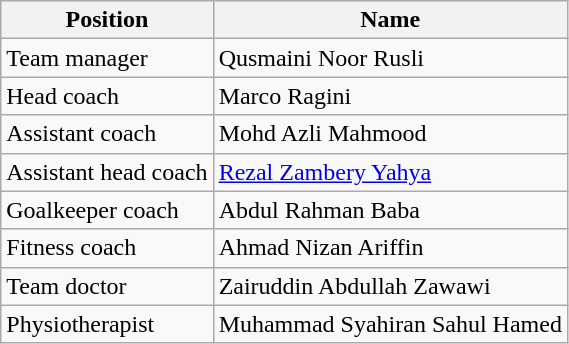<table class="wikitable">
<tr>
<th>Position</th>
<th>Name</th>
</tr>
<tr>
<td>Team manager</td>
<td> Qusmaini Noor Rusli</td>
</tr>
<tr>
<td>Head coach</td>
<td> Marco Ragini</td>
</tr>
<tr>
<td>Assistant coach</td>
<td> Mohd Azli Mahmood</td>
</tr>
<tr>
<td>Assistant head coach</td>
<td> <a href='#'>Rezal Zambery Yahya</a></td>
</tr>
<tr>
<td>Goalkeeper coach</td>
<td> Abdul Rahman Baba</td>
</tr>
<tr>
<td>Fitness coach</td>
<td> Ahmad Nizan Ariffin</td>
</tr>
<tr>
<td>Team doctor</td>
<td> Zairuddin Abdullah Zawawi</td>
</tr>
<tr>
<td>Physiotherapist</td>
<td> Muhammad Syahiran Sahul Hamed</td>
</tr>
</table>
